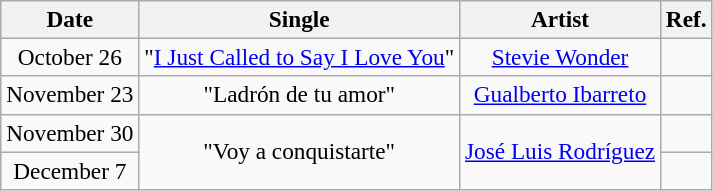<table class="wikitable" style="font-size:97%; text-align:center;">
<tr>
<th>Date</th>
<th>Single</th>
<th>Artist</th>
<th>Ref.</th>
</tr>
<tr>
<td>October 26</td>
<td>"<a href='#'>I Just Called to Say I Love You</a>"</td>
<td><a href='#'>Stevie Wonder</a></td>
<td></td>
</tr>
<tr>
<td>November 23</td>
<td>"Ladrón de tu amor"</td>
<td><a href='#'>Gualberto Ibarreto</a></td>
<td></td>
</tr>
<tr>
<td>November 30</td>
<td rowspan="2">"Voy a conquistarte"</td>
<td rowspan="2"><a href='#'>José Luis Rodríguez</a></td>
<td></td>
</tr>
<tr>
<td>December 7</td>
<td></td>
</tr>
</table>
